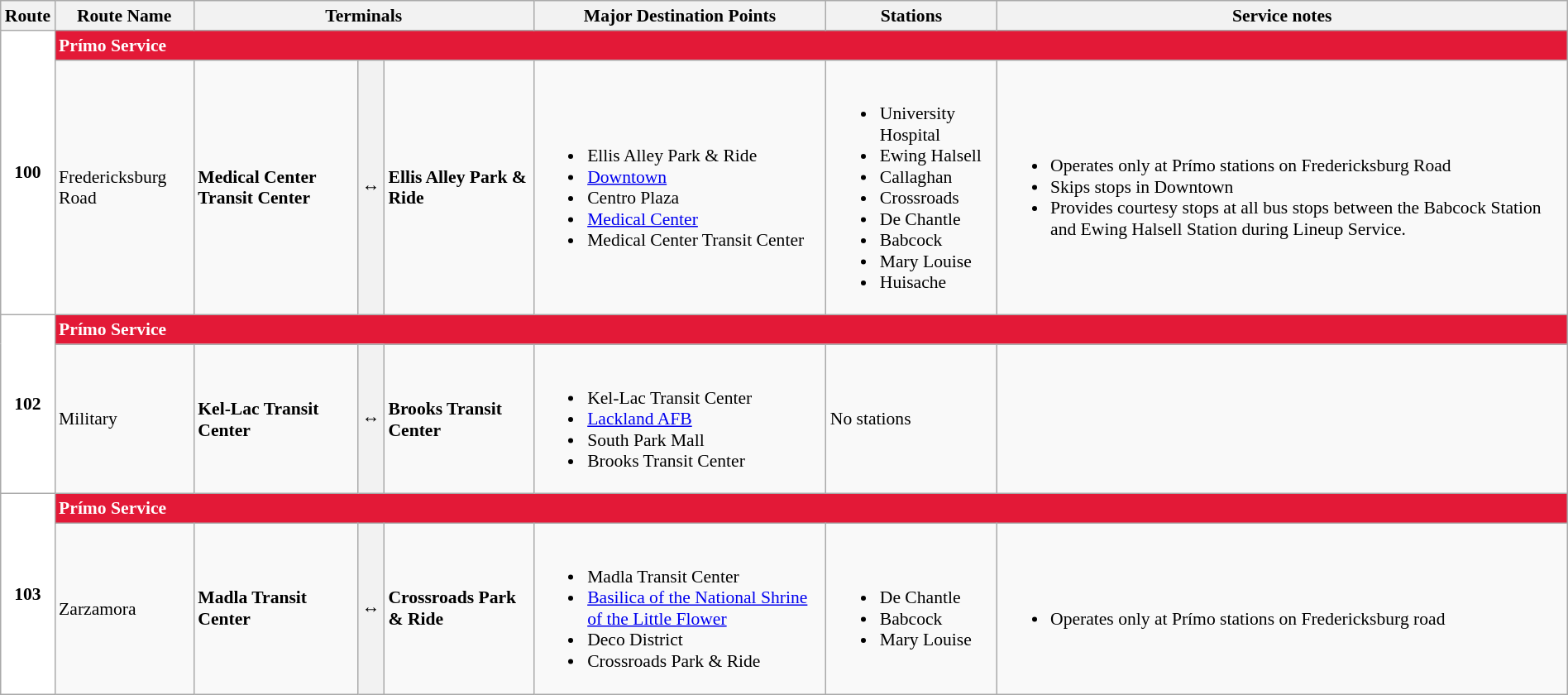<table class="wikitable mw-collapsible mw-collapsed collapsible" style="font-size: 90%; margin-left: auto; margin-right: auto; border: none;" |>
<tr>
<th>Route</th>
<th>Route Name</th>
<th colspan="3">Terminals</th>
<th>Major Destination Points</th>
<th>Stations</th>
<th>Service notes</th>
</tr>
<tr>
<td rowspan="2" style="background:white; color:black" align="center" valign="center"><strong>100</strong></td>
<td colspan="7" style="background:#E31937; color:white" align="left"><strong>Prímo Service</strong></td>
</tr>
<tr>
<td>Fredericksburg Road</td>
<td><strong>Medical Center Transit Center</strong></td>
<th><span>↔</span></th>
<td><strong>Ellis Alley Park & Ride</strong></td>
<td><br><ul><li>Ellis Alley Park & Ride</li><li><a href='#'>Downtown</a></li><li>Centro Plaza</li><li><a href='#'>Medical Center</a></li><li>Medical Center Transit Center</li></ul></td>
<td><br><ul><li>University Hospital</li><li>Ewing Halsell</li><li>Callaghan</li><li>Crossroads</li><li>De Chantle</li><li>Babcock</li><li>Mary Louise</li><li>Huisache</li></ul></td>
<td><br><ul><li>Operates only at Prímo stations on Fredericksburg Road</li><li>Skips stops in Downtown</li><li>Provides courtesy stops at all bus stops between the Babcock Station and Ewing Halsell Station during Lineup Service.</li></ul></td>
</tr>
<tr>
<td rowspan="2" style="background:white; color:black" align="center" valign="center"><strong>102</strong></td>
<td colspan="7" style="background:#E31937; color:white" align="left"><strong>Prímo Service</strong></td>
</tr>
<tr>
<td>Military</td>
<td><strong>Kel-Lac Transit Center</strong></td>
<th><span>↔</span></th>
<td><strong>Brooks Transit Center</strong></td>
<td><br><ul><li>Kel-Lac Transit Center</li><li><a href='#'>Lackland AFB</a></li><li>South Park Mall</li><li>Brooks Transit Center</li></ul></td>
<td>No stations</td>
<td></td>
</tr>
<tr>
<td rowspan="2" style="background:white; color:black" align="center" valign="center"><strong>103</strong></td>
<td colspan="7" style="background:#E31937; color:white" align="left"><strong>Prímo Service</strong></td>
</tr>
<tr>
<td>Zarzamora</td>
<td><strong>Madla Transit Center</strong></td>
<th><span>↔</span></th>
<td><strong>Crossroads Park & Ride</strong></td>
<td><br><ul><li>Madla Transit Center</li><li><a href='#'>Basilica of the National Shrine of the Little Flower</a></li><li>Deco District</li><li>Crossroads Park & Ride</li></ul></td>
<td><br><ul><li>De Chantle</li><li>Babcock</li><li>Mary Louise</li></ul></td>
<td><br><ul><li>Operates only at Prímo stations on Fredericksburg road</li></ul></td>
</tr>
</table>
